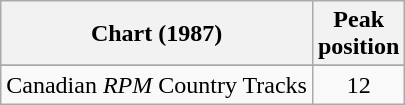<table class="wikitable sortable">
<tr>
<th align="left">Chart (1987)</th>
<th align="center">Peak<br>position</th>
</tr>
<tr>
</tr>
<tr>
<td align="left">Canadian <em>RPM</em> Country Tracks</td>
<td align="center">12</td>
</tr>
</table>
